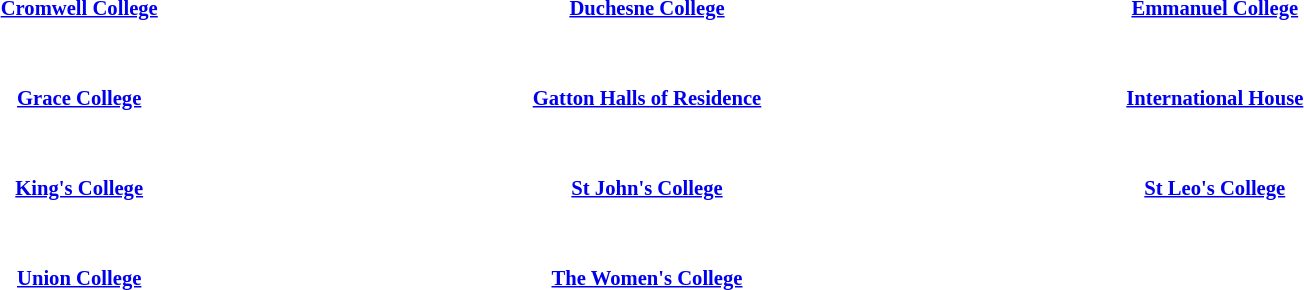<table class="toccolours" style="margin: 0 auto; width:90%; font-size: 0.86em">
<tr>
<th><a href='#'>Cromwell College</a></th>
<th><a href='#'>Duchesne College</a></th>
<th><a href='#'>Emmanuel College</a></th>
</tr>
<tr>
<td style="width: 33%;"><br></td>
<td style="width: 33%;"><br></td>
<td style="width: 33%;"><br></td>
</tr>
<tr>
<td> </td>
</tr>
<tr>
<th><a href='#'>Grace College</a></th>
<th><a href='#'>Gatton Halls of Residence</a></th>
<th><a href='#'>International House</a></th>
</tr>
<tr>
<td style="width: 33%;"><br></td>
<td style="width: 33%;"><br></td>
<td style="width: 33%;"><br></td>
</tr>
<tr>
<td> </td>
</tr>
<tr>
<th><a href='#'>King's College</a></th>
<th><a href='#'>St John's College</a></th>
<th><a href='#'>St Leo's College</a></th>
</tr>
<tr>
<td style="width: 33%;"><br></td>
<td style="width: 33%;"><br></td>
<td style="width: 33%;"><br></td>
</tr>
<tr>
<td> </td>
</tr>
<tr>
<th><a href='#'>Union College</a></th>
<th><a href='#'>The Women's College</a></th>
</tr>
<tr>
<td style="width: 33%;"><br></td>
<td style="width: 33%;"><br></td>
</tr>
</table>
